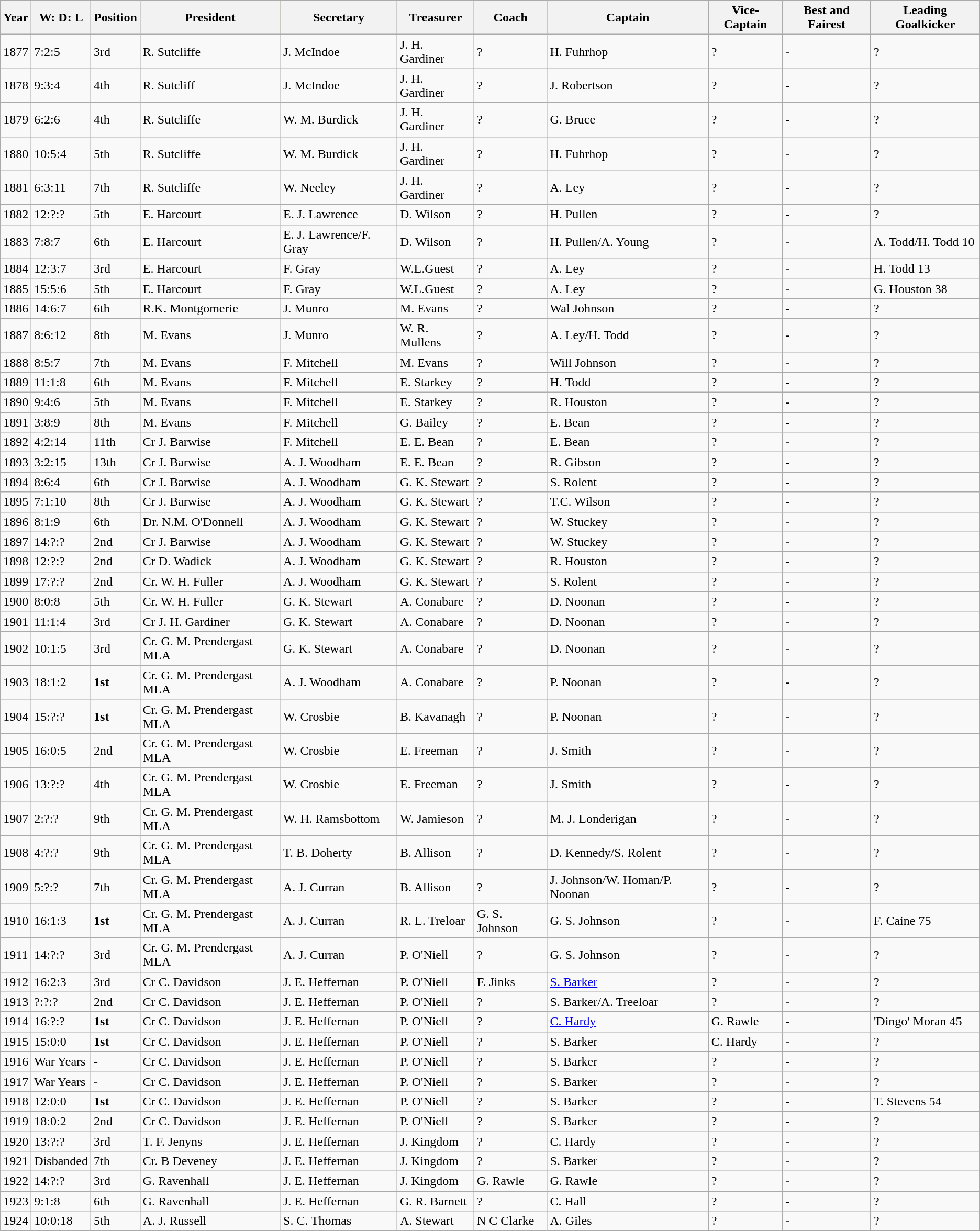<table class="wikitable">
<tr style="background:#bdb76b;">
<th>Year</th>
<th>W: D: L</th>
<th>Position</th>
<th>President</th>
<th>Secretary</th>
<th>Treasurer</th>
<th>Coach</th>
<th>Captain</th>
<th>Vice-Captain</th>
<th>Best and Fairest</th>
<th>Leading Goalkicker</th>
</tr>
<tr>
<td>1877</td>
<td>7:2:5</td>
<td>3rd</td>
<td>R. Sutcliffe</td>
<td>J. McIndoe</td>
<td>J. H. Gardiner</td>
<td>?</td>
<td>H. Fuhrhop</td>
<td>?</td>
<td>-</td>
<td>?</td>
</tr>
<tr>
<td>1878</td>
<td>9:3:4</td>
<td>4th</td>
<td>R. Sutcliff</td>
<td>J. McIndoe</td>
<td>J. H. Gardiner</td>
<td>?</td>
<td>J. Robertson</td>
<td>?</td>
<td>-</td>
<td>?</td>
</tr>
<tr>
<td>1879</td>
<td>6:2:6</td>
<td>4th</td>
<td>R. Sutcliffe</td>
<td>W. M. Burdick</td>
<td>J. H. Gardiner</td>
<td>?</td>
<td>G. Bruce</td>
<td>?</td>
<td>-</td>
<td>?</td>
</tr>
<tr>
<td>1880</td>
<td>10:5:4</td>
<td>5th</td>
<td>R. Sutcliffe</td>
<td>W. M. Burdick</td>
<td>J. H. Gardiner</td>
<td>?</td>
<td>H. Fuhrhop</td>
<td>?</td>
<td>-</td>
<td>?</td>
</tr>
<tr>
<td>1881</td>
<td>6:3:11</td>
<td>7th</td>
<td>R. Sutcliffe</td>
<td>W. Neeley</td>
<td>J. H. Gardiner</td>
<td>?</td>
<td>A. Ley</td>
<td>?</td>
<td>-</td>
<td>?</td>
</tr>
<tr>
<td>1882</td>
<td>12:?:?</td>
<td>5th</td>
<td>E. Harcourt</td>
<td>E. J. Lawrence</td>
<td>D. Wilson</td>
<td>?</td>
<td>H. Pullen</td>
<td>?</td>
<td>-</td>
<td>?</td>
</tr>
<tr>
<td>1883</td>
<td>7:8:7</td>
<td>6th</td>
<td>E. Harcourt</td>
<td>E. J. Lawrence/F. Gray</td>
<td>D. Wilson</td>
<td>?</td>
<td>H. Pullen/A. Young</td>
<td>?</td>
<td>-</td>
<td>A. Todd/H. Todd 10</td>
</tr>
<tr>
<td>1884</td>
<td>12:3:7</td>
<td>3rd</td>
<td>E. Harcourt</td>
<td>F. Gray</td>
<td>W.L.Guest</td>
<td>?</td>
<td>A. Ley</td>
<td>?</td>
<td>-</td>
<td>H. Todd 13</td>
</tr>
<tr>
<td>1885</td>
<td>15:5:6</td>
<td>5th</td>
<td>E. Harcourt</td>
<td>F. Gray</td>
<td>W.L.Guest</td>
<td>?</td>
<td>A. Ley</td>
<td>?</td>
<td>-</td>
<td>G. Houston 38</td>
</tr>
<tr>
<td>1886</td>
<td>14:6:7</td>
<td>6th</td>
<td>R.K. Montgomerie</td>
<td>J. Munro</td>
<td>M. Evans</td>
<td>?</td>
<td>Wal Johnson</td>
<td>?</td>
<td>-</td>
<td>?</td>
</tr>
<tr>
<td>1887</td>
<td>8:6:12</td>
<td>8th</td>
<td>M. Evans</td>
<td>J. Munro</td>
<td>W. R. Mullens</td>
<td>?</td>
<td>A. Ley/H. Todd</td>
<td>?</td>
<td>-</td>
<td>?</td>
</tr>
<tr>
<td>1888</td>
<td>8:5:7</td>
<td>7th</td>
<td>M. Evans</td>
<td>F. Mitchell</td>
<td>M. Evans</td>
<td>?</td>
<td>Will Johnson</td>
<td>?</td>
<td>-</td>
<td>?</td>
</tr>
<tr>
<td>1889</td>
<td>11:1:8</td>
<td>6th</td>
<td>M. Evans</td>
<td>F. Mitchell</td>
<td>E. Starkey</td>
<td>?</td>
<td>H. Todd</td>
<td>?</td>
<td>-</td>
<td>?</td>
</tr>
<tr>
<td>1890</td>
<td>9:4:6</td>
<td>5th</td>
<td>M. Evans</td>
<td>F. Mitchell</td>
<td>E. Starkey</td>
<td>?</td>
<td>R. Houston</td>
<td>?</td>
<td>-</td>
<td>?</td>
</tr>
<tr>
<td>1891</td>
<td>3:8:9</td>
<td>8th</td>
<td>M. Evans</td>
<td>F. Mitchell</td>
<td>G. Bailey</td>
<td>?</td>
<td>E. Bean</td>
<td>?</td>
<td>-</td>
<td>?</td>
</tr>
<tr>
<td>1892</td>
<td>4:2:14</td>
<td>11th</td>
<td>Cr J. Barwise</td>
<td>F. Mitchell</td>
<td>E. E. Bean</td>
<td>?</td>
<td>E. Bean</td>
<td>?</td>
<td>-</td>
<td>?</td>
</tr>
<tr>
<td>1893</td>
<td>3:2:15</td>
<td>13th</td>
<td>Cr J. Barwise</td>
<td>A. J. Woodham</td>
<td>E. E. Bean</td>
<td>?</td>
<td>R. Gibson</td>
<td>?</td>
<td>-</td>
<td>?</td>
</tr>
<tr>
<td>1894</td>
<td>8:6:4</td>
<td>6th</td>
<td>Cr J. Barwise</td>
<td>A. J. Woodham</td>
<td>G. K. Stewart</td>
<td>?</td>
<td>S. Rolent</td>
<td>?</td>
<td>-</td>
<td>?</td>
</tr>
<tr>
<td>1895</td>
<td>7:1:10</td>
<td>8th</td>
<td>Cr J. Barwise</td>
<td>A. J. Woodham</td>
<td>G. K. Stewart</td>
<td>?</td>
<td>T.C. Wilson</td>
<td>?</td>
<td>-</td>
<td>?</td>
</tr>
<tr>
<td>1896</td>
<td>8:1:9</td>
<td>6th</td>
<td>Dr. N.M. O'Donnell</td>
<td>A. J. Woodham</td>
<td>G. K. Stewart</td>
<td>?</td>
<td>W. Stuckey</td>
<td>?</td>
<td>-</td>
<td>?</td>
</tr>
<tr>
<td>1897</td>
<td>14:?:?</td>
<td>2nd</td>
<td>Cr J. Barwise</td>
<td>A. J. Woodham</td>
<td>G. K. Stewart</td>
<td>?</td>
<td>W. Stuckey</td>
<td>?</td>
<td>-</td>
<td>?</td>
</tr>
<tr>
<td>1898</td>
<td>12:?:?</td>
<td>2nd</td>
<td>Cr D. Wadick</td>
<td>A. J. Woodham</td>
<td>G. K. Stewart</td>
<td>?</td>
<td>R. Houston</td>
<td>?</td>
<td>-</td>
<td>?</td>
</tr>
<tr>
<td>1899</td>
<td>17:?:?</td>
<td>2nd</td>
<td>Cr. W. H. Fuller</td>
<td>A. J. Woodham</td>
<td>G. K. Stewart</td>
<td>?</td>
<td>S. Rolent</td>
<td>?</td>
<td>-</td>
<td>?</td>
</tr>
<tr>
<td>1900</td>
<td>8:0:8</td>
<td>5th</td>
<td>Cr. W. H. Fuller</td>
<td>G. K. Stewart</td>
<td>A. Conabare</td>
<td>?</td>
<td>D. Noonan</td>
<td>?</td>
<td>-</td>
<td>?</td>
</tr>
<tr>
<td>1901</td>
<td>11:1:4</td>
<td>3rd</td>
<td>Cr J. H. Gardiner</td>
<td>G. K. Stewart</td>
<td>A. Conabare</td>
<td>?</td>
<td>D. Noonan</td>
<td>?</td>
<td>-</td>
<td>?</td>
</tr>
<tr>
<td>1902</td>
<td>10:1:5</td>
<td>3rd</td>
<td>Cr. G. M. Prendergast MLA</td>
<td>G. K. Stewart</td>
<td>A. Conabare</td>
<td>?</td>
<td>D. Noonan</td>
<td>?</td>
<td>-</td>
<td>?</td>
</tr>
<tr>
<td>1903</td>
<td>18:1:2</td>
<td><strong>1st</strong></td>
<td>Cr. G. M. Prendergast MLA</td>
<td>A. J. Woodham</td>
<td>A. Conabare</td>
<td>?</td>
<td>P. Noonan</td>
<td>?</td>
<td>-</td>
<td>?</td>
</tr>
<tr>
<td>1904</td>
<td>15:?:?</td>
<td><strong>1st</strong></td>
<td>Cr. G. M. Prendergast MLA</td>
<td>W. Crosbie</td>
<td>B. Kavanagh</td>
<td>?</td>
<td>P. Noonan</td>
<td>?</td>
<td>-</td>
<td>?</td>
</tr>
<tr>
<td>1905</td>
<td>16:0:5</td>
<td>2nd</td>
<td>Cr. G. M. Prendergast MLA</td>
<td>W. Crosbie</td>
<td>E. Freeman</td>
<td>?</td>
<td>J. Smith</td>
<td>?</td>
<td>-</td>
<td>?</td>
</tr>
<tr>
<td>1906</td>
<td>13:?:?</td>
<td>4th</td>
<td>Cr. G. M. Prendergast MLA</td>
<td>W. Crosbie</td>
<td>E. Freeman</td>
<td>?</td>
<td>J. Smith</td>
<td>?</td>
<td>-</td>
<td>?</td>
</tr>
<tr>
<td>1907</td>
<td>2:?:?</td>
<td>9th</td>
<td>Cr. G. M. Prendergast MLA</td>
<td>W. H. Ramsbottom</td>
<td>W. Jamieson</td>
<td>?</td>
<td>M. J. Londerigan</td>
<td>?</td>
<td>-</td>
<td>?</td>
</tr>
<tr>
<td>1908</td>
<td>4:?:?</td>
<td>9th</td>
<td>Cr. G. M. Prendergast MLA</td>
<td>T. B. Doherty</td>
<td>B. Allison</td>
<td>?</td>
<td>D. Kennedy/S. Rolent</td>
<td>?</td>
<td>-</td>
<td>?</td>
</tr>
<tr>
<td>1909</td>
<td>5:?:?</td>
<td>7th</td>
<td>Cr. G. M. Prendergast MLA</td>
<td>A. J. Curran</td>
<td>B. Allison</td>
<td>?</td>
<td>J. Johnson/W. Homan/P. Noonan</td>
<td>?</td>
<td>-</td>
<td>?</td>
</tr>
<tr>
<td>1910</td>
<td>16:1:3</td>
<td><strong>1st</strong></td>
<td>Cr. G. M. Prendergast MLA</td>
<td>A. J. Curran</td>
<td>R. L. Treloar</td>
<td>G. S. Johnson</td>
<td>G. S. Johnson</td>
<td>?</td>
<td>-</td>
<td>F. Caine 75</td>
</tr>
<tr>
<td>1911</td>
<td>14:?:?</td>
<td>3rd</td>
<td>Cr. G. M. Prendergast MLA</td>
<td>A. J. Curran</td>
<td>P. O'Niell</td>
<td>?</td>
<td>G. S. Johnson</td>
<td>?</td>
<td>-</td>
<td>?</td>
</tr>
<tr>
<td>1912</td>
<td>16:2:3</td>
<td>3rd</td>
<td>Cr C. Davidson</td>
<td>J. E. Heffernan</td>
<td>P. O'Niell</td>
<td>F. Jinks</td>
<td><a href='#'>S. Barker</a></td>
<td>?</td>
<td>-</td>
<td>?</td>
</tr>
<tr>
<td>1913</td>
<td>?:?:?</td>
<td>2nd</td>
<td>Cr C. Davidson</td>
<td>J. E. Heffernan</td>
<td>P. O'Niell</td>
<td>?</td>
<td>S. Barker/A. Treeloar</td>
<td>?</td>
<td>-</td>
<td>?</td>
</tr>
<tr>
<td>1914</td>
<td>16:?:?</td>
<td><strong>1st</strong></td>
<td>Cr C. Davidson</td>
<td>J. E. Heffernan</td>
<td>P. O'Niell</td>
<td>?</td>
<td><a href='#'>C. Hardy</a></td>
<td>G. Rawle</td>
<td>-</td>
<td>'Dingo' Moran 45</td>
</tr>
<tr>
<td>1915</td>
<td>15:0:0</td>
<td><strong>1st</strong></td>
<td>Cr C. Davidson</td>
<td>J. E. Heffernan</td>
<td>P. O'Niell</td>
<td>?</td>
<td>S. Barker</td>
<td>C. Hardy</td>
<td>-</td>
<td>?</td>
</tr>
<tr>
<td>1916</td>
<td>War Years</td>
<td>-</td>
<td>Cr C. Davidson</td>
<td>J. E. Heffernan</td>
<td>P. O'Niell</td>
<td>?</td>
<td>S. Barker</td>
<td>?</td>
<td>-</td>
<td>?</td>
</tr>
<tr>
<td>1917</td>
<td>War Years</td>
<td>-</td>
<td>Cr C. Davidson</td>
<td>J. E. Heffernan</td>
<td>P. O'Niell</td>
<td>?</td>
<td>S. Barker</td>
<td>?</td>
<td>-</td>
<td>?</td>
</tr>
<tr>
<td>1918</td>
<td>12:0:0</td>
<td><strong>1st</strong></td>
<td>Cr C. Davidson</td>
<td>J. E. Heffernan</td>
<td>P. O'Niell</td>
<td>?</td>
<td>S. Barker</td>
<td>?</td>
<td>-</td>
<td>T. Stevens 54</td>
</tr>
<tr>
<td>1919</td>
<td>18:0:2</td>
<td>2nd</td>
<td>Cr C. Davidson</td>
<td>J. E. Heffernan</td>
<td>P. O'Niell</td>
<td>?</td>
<td>S. Barker</td>
<td>?</td>
<td>-</td>
<td>?</td>
</tr>
<tr>
<td>1920</td>
<td>13:?:?</td>
<td>3rd</td>
<td>T. F. Jenyns</td>
<td>J. E. Heffernan</td>
<td>J. Kingdom</td>
<td>?</td>
<td>C. Hardy</td>
<td>?</td>
<td>-</td>
<td>?</td>
</tr>
<tr>
<td>1921</td>
<td>Disbanded</td>
<td>7th</td>
<td>Cr. B Deveney</td>
<td>J. E. Heffernan</td>
<td>J. Kingdom</td>
<td>?</td>
<td>S. Barker</td>
<td>?</td>
<td>-</td>
<td>?</td>
</tr>
<tr>
<td>1922</td>
<td>14:?:?</td>
<td>3rd</td>
<td>G. Ravenhall</td>
<td>J. E. Heffernan</td>
<td>J. Kingdom</td>
<td>G. Rawle</td>
<td>G. Rawle</td>
<td>?</td>
<td>-</td>
<td>?</td>
</tr>
<tr>
<td>1923</td>
<td>9:1:8</td>
<td>6th</td>
<td>G. Ravenhall</td>
<td>J. E. Heffernan</td>
<td>G. R. Barnett</td>
<td>?</td>
<td>C. Hall</td>
<td>?</td>
<td>-</td>
<td>?</td>
</tr>
<tr>
<td>1924</td>
<td>10:0:18</td>
<td>5th</td>
<td>A. J. Russell</td>
<td>S. C. Thomas</td>
<td>A. Stewart</td>
<td>N C Clarke</td>
<td>A. Giles</td>
<td>?</td>
<td>-</td>
<td>?</td>
</tr>
</table>
